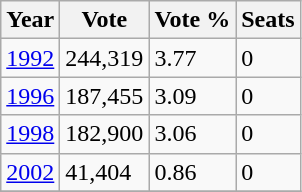<table class="wikitable">
<tr>
<th>Year</th>
<th>Vote</th>
<th>Vote %</th>
<th>Seats</th>
</tr>
<tr>
<td><a href='#'>1992</a></td>
<td>244,319</td>
<td>3.77</td>
<td>0</td>
</tr>
<tr>
<td><a href='#'>1996</a></td>
<td>187,455</td>
<td>3.09</td>
<td>0</td>
</tr>
<tr>
<td><a href='#'>1998</a></td>
<td>182,900</td>
<td>3.06</td>
<td>0</td>
</tr>
<tr>
<td><a href='#'>2002</a></td>
<td>41,404</td>
<td>0.86</td>
<td>0</td>
</tr>
<tr>
</tr>
</table>
